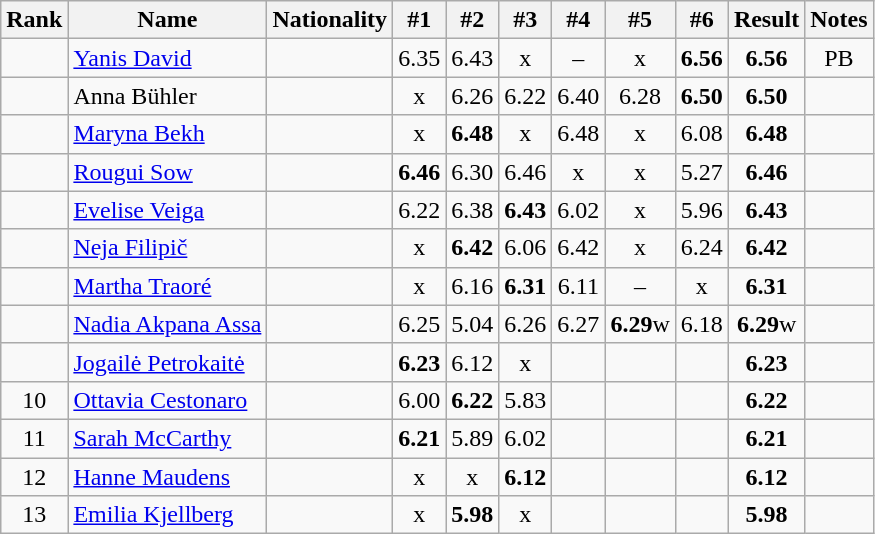<table class="wikitable sortable" style="text-align:center">
<tr>
<th>Rank</th>
<th>Name</th>
<th>Nationality</th>
<th>#1</th>
<th>#2</th>
<th>#3</th>
<th>#4</th>
<th>#5</th>
<th>#6</th>
<th>Result</th>
<th>Notes</th>
</tr>
<tr>
<td></td>
<td align=left><a href='#'>Yanis David</a></td>
<td align=left></td>
<td>6.35</td>
<td>6.43</td>
<td>x</td>
<td>–</td>
<td>x</td>
<td><strong>6.56</strong></td>
<td><strong>6.56</strong></td>
<td>PB</td>
</tr>
<tr>
<td></td>
<td align=left>Anna Bühler</td>
<td align=left></td>
<td>x</td>
<td>6.26</td>
<td>6.22</td>
<td>6.40</td>
<td>6.28</td>
<td><strong>6.50</strong></td>
<td><strong>6.50</strong></td>
<td></td>
</tr>
<tr>
<td></td>
<td align=left><a href='#'>Maryna Bekh</a></td>
<td align=left></td>
<td>x</td>
<td><strong>6.48</strong></td>
<td>x</td>
<td>6.48</td>
<td>x</td>
<td>6.08</td>
<td><strong>6.48</strong></td>
<td></td>
</tr>
<tr>
<td></td>
<td align=left><a href='#'>Rougui Sow</a></td>
<td align=left></td>
<td><strong>6.46</strong></td>
<td>6.30</td>
<td>6.46</td>
<td>x</td>
<td>x</td>
<td>5.27</td>
<td><strong>6.46</strong></td>
<td></td>
</tr>
<tr>
<td></td>
<td align=left><a href='#'>Evelise Veiga</a></td>
<td align=left></td>
<td>6.22</td>
<td>6.38</td>
<td><strong>6.43</strong></td>
<td>6.02</td>
<td>x</td>
<td>5.96</td>
<td><strong>6.43</strong></td>
<td></td>
</tr>
<tr>
<td></td>
<td align=left><a href='#'>Neja Filipič</a></td>
<td align=left></td>
<td>x</td>
<td><strong>6.42</strong></td>
<td>6.06</td>
<td>6.42</td>
<td>x</td>
<td>6.24</td>
<td><strong>6.42</strong></td>
<td></td>
</tr>
<tr>
<td></td>
<td align=left><a href='#'>Martha Traoré</a></td>
<td align=left></td>
<td>x</td>
<td>6.16</td>
<td><strong>6.31</strong></td>
<td>6.11</td>
<td>–</td>
<td>x</td>
<td><strong>6.31</strong></td>
<td></td>
</tr>
<tr>
<td></td>
<td align=left><a href='#'>Nadia Akpana Assa</a></td>
<td align=left></td>
<td>6.25</td>
<td>5.04</td>
<td>6.26</td>
<td>6.27</td>
<td><strong>6.29</strong>w</td>
<td>6.18</td>
<td><strong>6.29</strong>w</td>
<td></td>
</tr>
<tr>
<td></td>
<td align=left><a href='#'>Jogailė Petrokaitė</a></td>
<td align=left></td>
<td><strong>6.23</strong></td>
<td>6.12</td>
<td>x</td>
<td></td>
<td></td>
<td></td>
<td><strong>6.23</strong></td>
<td></td>
</tr>
<tr>
<td>10</td>
<td align=left><a href='#'>Ottavia Cestonaro</a></td>
<td align=left></td>
<td>6.00</td>
<td><strong>6.22</strong></td>
<td>5.83</td>
<td></td>
<td></td>
<td></td>
<td><strong>6.22</strong></td>
<td></td>
</tr>
<tr>
<td>11</td>
<td align=left><a href='#'>Sarah McCarthy</a></td>
<td align=left></td>
<td><strong>6.21</strong></td>
<td>5.89</td>
<td>6.02</td>
<td></td>
<td></td>
<td></td>
<td><strong>6.21</strong></td>
<td></td>
</tr>
<tr>
<td>12</td>
<td align=left><a href='#'>Hanne Maudens</a></td>
<td align=left></td>
<td>x</td>
<td>x</td>
<td><strong>6.12</strong></td>
<td></td>
<td></td>
<td></td>
<td><strong>6.12</strong></td>
<td></td>
</tr>
<tr>
<td>13</td>
<td align=left><a href='#'>Emilia Kjellberg</a></td>
<td align=left></td>
<td>x</td>
<td><strong>5.98</strong></td>
<td>x</td>
<td></td>
<td></td>
<td></td>
<td><strong>5.98</strong></td>
<td></td>
</tr>
</table>
